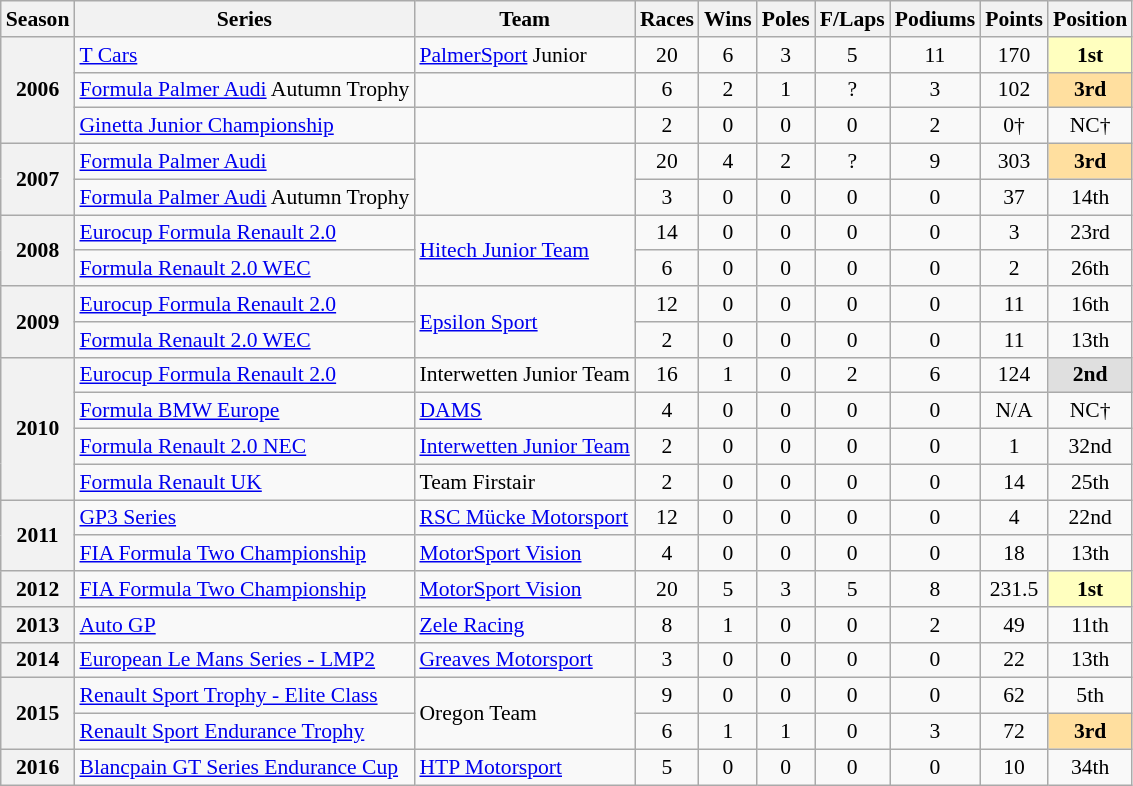<table class="wikitable" style="font-size: 90%; text-align:center">
<tr>
<th>Season</th>
<th>Series</th>
<th>Team</th>
<th>Races</th>
<th>Wins</th>
<th>Poles</th>
<th>F/Laps</th>
<th>Podiums</th>
<th>Points</th>
<th>Position</th>
</tr>
<tr>
<th rowspan=3>2006</th>
<td align=left><a href='#'>T Cars</a></td>
<td align=left><a href='#'>PalmerSport</a> Junior</td>
<td>20</td>
<td>6</td>
<td>3</td>
<td>5</td>
<td>11</td>
<td>170</td>
<td style="background:#FFFFBF;"><strong>1st</strong></td>
</tr>
<tr>
<td align=left><a href='#'>Formula Palmer Audi</a> Autumn Trophy</td>
<td></td>
<td>6</td>
<td>2</td>
<td>1</td>
<td>?</td>
<td>3</td>
<td>102</td>
<td style="background:#FFDF9F;"><strong>3rd</strong></td>
</tr>
<tr>
<td align=left><a href='#'>Ginetta Junior Championship</a></td>
<td></td>
<td>2</td>
<td>0</td>
<td>0</td>
<td>0</td>
<td>2</td>
<td>0†</td>
<td>NC†</td>
</tr>
<tr>
<th rowspan=2>2007</th>
<td align=left><a href='#'>Formula Palmer Audi</a></td>
<td rowspan=2 align=left></td>
<td>20</td>
<td>4</td>
<td>2</td>
<td>?</td>
<td>9</td>
<td>303</td>
<td style="background:#FFDF9F;"><strong>3rd</strong></td>
</tr>
<tr>
<td align=left><a href='#'>Formula Palmer Audi</a> Autumn Trophy</td>
<td>3</td>
<td>0</td>
<td>0</td>
<td>0</td>
<td>0</td>
<td>37</td>
<td>14th</td>
</tr>
<tr>
<th rowspan=2>2008</th>
<td align=left><a href='#'>Eurocup Formula Renault 2.0</a></td>
<td align=left rowspan=2><a href='#'>Hitech Junior Team</a></td>
<td>14</td>
<td>0</td>
<td>0</td>
<td>0</td>
<td>0</td>
<td>3</td>
<td>23rd</td>
</tr>
<tr>
<td align=left><a href='#'>Formula Renault 2.0 WEC</a></td>
<td>6</td>
<td>0</td>
<td>0</td>
<td>0</td>
<td>0</td>
<td>2</td>
<td>26th</td>
</tr>
<tr>
<th rowspan=2>2009</th>
<td align=left><a href='#'>Eurocup Formula Renault 2.0</a></td>
<td align=left rowspan=2><a href='#'>Epsilon Sport</a></td>
<td>12</td>
<td>0</td>
<td>0</td>
<td>0</td>
<td>0</td>
<td>11</td>
<td>16th</td>
</tr>
<tr>
<td align=left><a href='#'>Formula Renault 2.0 WEC</a></td>
<td>2</td>
<td>0</td>
<td>0</td>
<td>0</td>
<td>0</td>
<td>11</td>
<td>13th</td>
</tr>
<tr>
<th rowspan=4>2010</th>
<td align=left><a href='#'>Eurocup Formula Renault 2.0</a></td>
<td align=left>Interwetten Junior Team</td>
<td>16</td>
<td>1</td>
<td>0</td>
<td>2</td>
<td>6</td>
<td>124</td>
<td style="background:#DFDFDF;"><strong>2nd</strong></td>
</tr>
<tr>
<td align=left><a href='#'>Formula BMW Europe</a></td>
<td align=left><a href='#'>DAMS</a></td>
<td>4</td>
<td>0</td>
<td>0</td>
<td>0</td>
<td>0</td>
<td>N/A</td>
<td>NC†</td>
</tr>
<tr>
<td align=left><a href='#'>Formula Renault 2.0 NEC</a></td>
<td align=left><a href='#'>Interwetten Junior Team</a></td>
<td>2</td>
<td>0</td>
<td>0</td>
<td>0</td>
<td>0</td>
<td>1</td>
<td>32nd</td>
</tr>
<tr>
<td align=left><a href='#'>Formula Renault UK</a></td>
<td align=left>Team Firstair</td>
<td>2</td>
<td>0</td>
<td>0</td>
<td>0</td>
<td>0</td>
<td>14</td>
<td>25th</td>
</tr>
<tr>
<th rowspan=2>2011</th>
<td align=left><a href='#'>GP3 Series</a></td>
<td align=left><a href='#'>RSC Mücke Motorsport</a></td>
<td>12</td>
<td>0</td>
<td>0</td>
<td>0</td>
<td>0</td>
<td>4</td>
<td>22nd</td>
</tr>
<tr>
<td align=left><a href='#'>FIA Formula Two Championship</a></td>
<td align=left><a href='#'>MotorSport Vision</a></td>
<td>4</td>
<td>0</td>
<td>0</td>
<td>0</td>
<td>0</td>
<td>18</td>
<td>13th</td>
</tr>
<tr>
<th>2012</th>
<td align=left><a href='#'>FIA Formula Two Championship</a></td>
<td align=left><a href='#'>MotorSport Vision</a></td>
<td>20</td>
<td>5</td>
<td>3</td>
<td>5</td>
<td>8</td>
<td>231.5</td>
<td style="background:#ffffbf;"><strong>1st</strong></td>
</tr>
<tr>
<th>2013</th>
<td align=left><a href='#'>Auto GP</a></td>
<td align=left><a href='#'>Zele Racing</a></td>
<td>8</td>
<td>1</td>
<td>0</td>
<td>0</td>
<td>2</td>
<td>49</td>
<td>11th</td>
</tr>
<tr>
<th>2014</th>
<td align=left><a href='#'>European Le Mans Series - LMP2</a></td>
<td align=left><a href='#'>Greaves Motorsport</a></td>
<td>3</td>
<td>0</td>
<td>0</td>
<td>0</td>
<td>0</td>
<td>22</td>
<td>13th</td>
</tr>
<tr>
<th rowspan=2>2015</th>
<td align=left><a href='#'>Renault Sport Trophy - Elite Class</a></td>
<td align=left rowspan=2>Oregon Team</td>
<td>9</td>
<td>0</td>
<td>0</td>
<td>0</td>
<td>0</td>
<td>62</td>
<td>5th</td>
</tr>
<tr>
<td align=left><a href='#'>Renault Sport Endurance Trophy</a></td>
<td>6</td>
<td>1</td>
<td>1</td>
<td>0</td>
<td>3</td>
<td>72</td>
<td style="background:#FFDF9F;"><strong>3rd</strong></td>
</tr>
<tr>
<th>2016</th>
<td align=left><a href='#'>Blancpain GT Series Endurance Cup</a></td>
<td align=left><a href='#'>HTP Motorsport</a></td>
<td>5</td>
<td>0</td>
<td>0</td>
<td>0</td>
<td>0</td>
<td>10</td>
<td>34th</td>
</tr>
</table>
